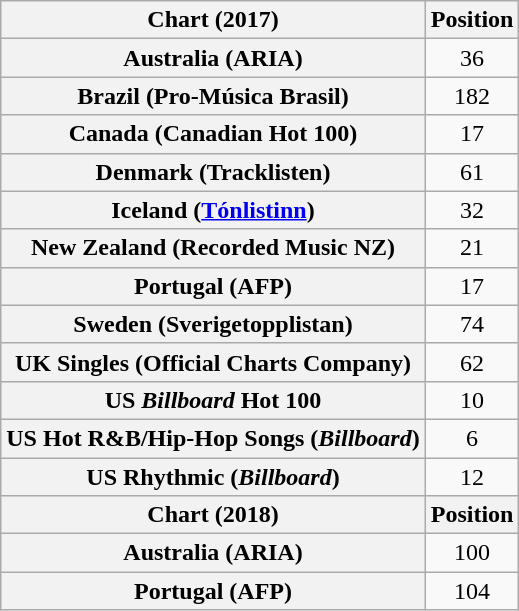<table class="wikitable sortable plainrowheaders" style="text-align:center">
<tr>
<th scope="col">Chart (2017)</th>
<th scope="col">Position</th>
</tr>
<tr>
<th scope="row">Australia (ARIA)</th>
<td>36</td>
</tr>
<tr>
<th scope="row">Brazil (Pro-Música Brasil)</th>
<td>182</td>
</tr>
<tr>
<th scope="row">Canada (Canadian Hot 100)</th>
<td>17</td>
</tr>
<tr>
<th scope="row">Denmark (Tracklisten)</th>
<td>61</td>
</tr>
<tr>
<th scope="row">Iceland (<a href='#'>Tónlistinn</a>)</th>
<td>32</td>
</tr>
<tr>
<th scope="row">New Zealand (Recorded Music NZ)</th>
<td>21</td>
</tr>
<tr>
<th scope="row">Portugal (AFP)</th>
<td>17</td>
</tr>
<tr>
<th scope="row">Sweden (Sverigetopplistan)</th>
<td>74</td>
</tr>
<tr>
<th scope="row">UK Singles (Official Charts Company)</th>
<td>62</td>
</tr>
<tr>
<th scope="row">US <em>Billboard</em> Hot 100</th>
<td>10</td>
</tr>
<tr>
<th scope="row">US Hot R&B/Hip-Hop Songs (<em>Billboard</em>)</th>
<td>6</td>
</tr>
<tr>
<th scope="row">US Rhythmic (<em>Billboard</em>)</th>
<td>12</td>
</tr>
<tr>
<th scope="col">Chart (2018)</th>
<th scope="col">Position</th>
</tr>
<tr>
<th scope="row">Australia (ARIA)</th>
<td>100</td>
</tr>
<tr>
<th scope="row">Portugal (AFP)</th>
<td>104</td>
</tr>
</table>
